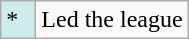<table class="wikitable">
<tr>
<td style="background:#CFECEC; width:1em">*</td>
<td>Led the league</td>
</tr>
</table>
